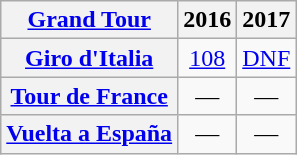<table class="wikitable plainrowheaders">
<tr>
<th scope="col"><a href='#'>Grand Tour</a></th>
<th scope="col">2016</th>
<th scope="col">2017</th>
</tr>
<tr style="text-align:center;">
<th scope="row"> <a href='#'>Giro d'Italia</a></th>
<td><a href='#'>108</a></td>
<td><a href='#'>DNF</a></td>
</tr>
<tr style="text-align:center;">
<th scope="row"> <a href='#'>Tour de France</a></th>
<td>—</td>
<td>—</td>
</tr>
<tr style="text-align:center;">
<th scope="row"> <a href='#'>Vuelta a España</a></th>
<td>—</td>
<td>—</td>
</tr>
</table>
